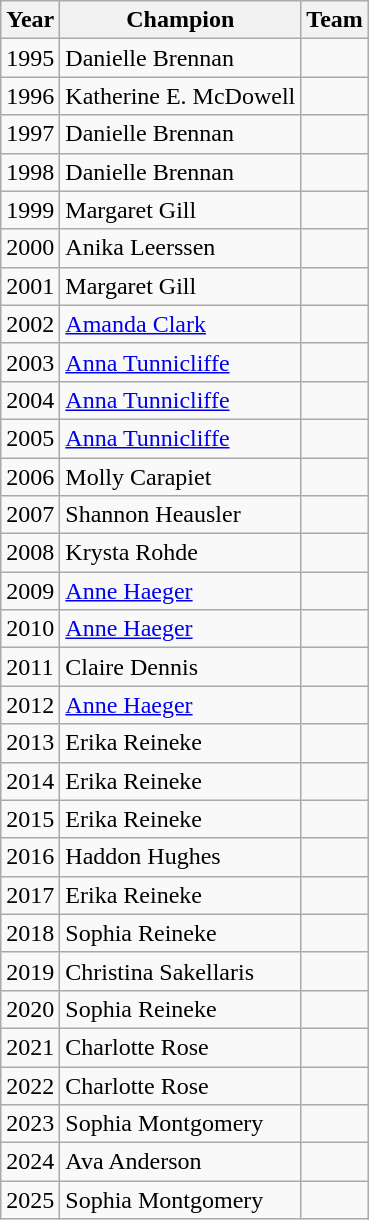<table class="wikitable">
<tr>
<th>Year</th>
<th>Champion</th>
<th>Team</th>
</tr>
<tr>
<td>1995</td>
<td>Danielle Brennan</td>
<td></td>
</tr>
<tr>
<td>1996</td>
<td>Katherine E. McDowell</td>
<td></td>
</tr>
<tr>
<td>1997</td>
<td>Danielle Brennan</td>
<td></td>
</tr>
<tr>
<td>1998</td>
<td>Danielle Brennan</td>
<td></td>
</tr>
<tr>
<td>1999</td>
<td>Margaret Gill</td>
<td></td>
</tr>
<tr>
<td>2000</td>
<td>Anika Leerssen</td>
<td></td>
</tr>
<tr>
<td>2001</td>
<td>Margaret Gill</td>
<td></td>
</tr>
<tr>
<td>2002</td>
<td><a href='#'>Amanda Clark</a></td>
<td></td>
</tr>
<tr>
<td>2003</td>
<td><a href='#'>Anna Tunnicliffe</a></td>
<td></td>
</tr>
<tr>
<td>2004</td>
<td><a href='#'>Anna Tunnicliffe</a></td>
<td></td>
</tr>
<tr>
<td>2005</td>
<td><a href='#'>Anna Tunnicliffe</a></td>
<td></td>
</tr>
<tr>
<td>2006</td>
<td>Molly Carapiet</td>
<td></td>
</tr>
<tr>
<td>2007</td>
<td>Shannon Heausler</td>
<td></td>
</tr>
<tr>
<td>2008</td>
<td>Krysta Rohde</td>
<td></td>
</tr>
<tr>
<td>2009</td>
<td><a href='#'>Anne Haeger</a></td>
<td></td>
</tr>
<tr>
<td>2010</td>
<td><a href='#'>Anne Haeger</a></td>
<td></td>
</tr>
<tr>
<td>2011</td>
<td>Claire Dennis</td>
<td></td>
</tr>
<tr>
<td>2012</td>
<td><a href='#'>Anne Haeger</a></td>
<td></td>
</tr>
<tr>
<td>2013</td>
<td>Erika Reineke</td>
<td></td>
</tr>
<tr>
<td>2014</td>
<td>Erika Reineke</td>
<td></td>
</tr>
<tr>
<td>2015</td>
<td>Erika Reineke</td>
<td></td>
</tr>
<tr>
<td>2016</td>
<td>Haddon Hughes</td>
<td></td>
</tr>
<tr>
<td>2017</td>
<td>Erika Reineke</td>
<td></td>
</tr>
<tr>
<td>2018</td>
<td>Sophia Reineke</td>
<td></td>
</tr>
<tr>
<td>2019</td>
<td>Christina Sakellaris</td>
<td></td>
</tr>
<tr>
<td>2020</td>
<td>Sophia Reineke</td>
<td></td>
</tr>
<tr>
<td>2021</td>
<td>Charlotte Rose</td>
<td></td>
</tr>
<tr>
<td>2022</td>
<td>Charlotte Rose</td>
<td></td>
</tr>
<tr>
<td>2023</td>
<td>Sophia Montgomery</td>
<td></td>
</tr>
<tr>
<td>2024</td>
<td>Ava Anderson</td>
<td></td>
</tr>
<tr>
<td>2025</td>
<td>Sophia Montgomery</td>
<td></td>
</tr>
</table>
